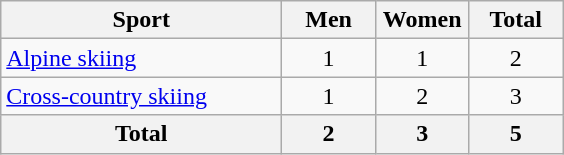<table class="wikitable sortable" style="text-align:center">
<tr>
<th width=180>Sport</th>
<th width=55>Men</th>
<th width=55>Women</th>
<th width=55>Total</th>
</tr>
<tr>
<td align=left><a href='#'>Alpine skiing</a></td>
<td>1</td>
<td>1</td>
<td>2</td>
</tr>
<tr>
<td align=left><a href='#'>Cross-country skiing</a></td>
<td>1</td>
<td>2</td>
<td>3</td>
</tr>
<tr>
<th>Total</th>
<th>2</th>
<th>3</th>
<th>5</th>
</tr>
</table>
